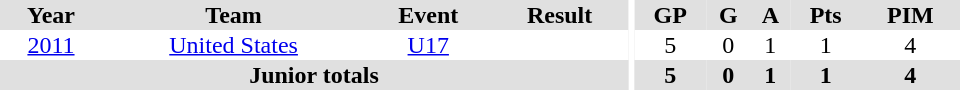<table border="0" cellpadding="1" cellspacing="0" ID="Table3" style="text-align:center; width:40em">
<tr ALIGN="center" bgcolor="#e0e0e0">
<th>Year</th>
<th>Team</th>
<th>Event</th>
<th>Result</th>
<th rowspan="99" bgcolor="#ffffff"></th>
<th>GP</th>
<th>G</th>
<th>A</th>
<th>Pts</th>
<th>PIM</th>
</tr>
<tr>
<td><a href='#'>2011</a></td>
<td><a href='#'>United States</a></td>
<td><a href='#'>U17</a></td>
<td></td>
<td>5</td>
<td>0</td>
<td>1</td>
<td>1</td>
<td>4</td>
</tr>
<tr bgcolor="#e0e0e0">
<th colspan="4">Junior totals</th>
<th>5</th>
<th>0</th>
<th>1</th>
<th>1</th>
<th>4</th>
</tr>
</table>
